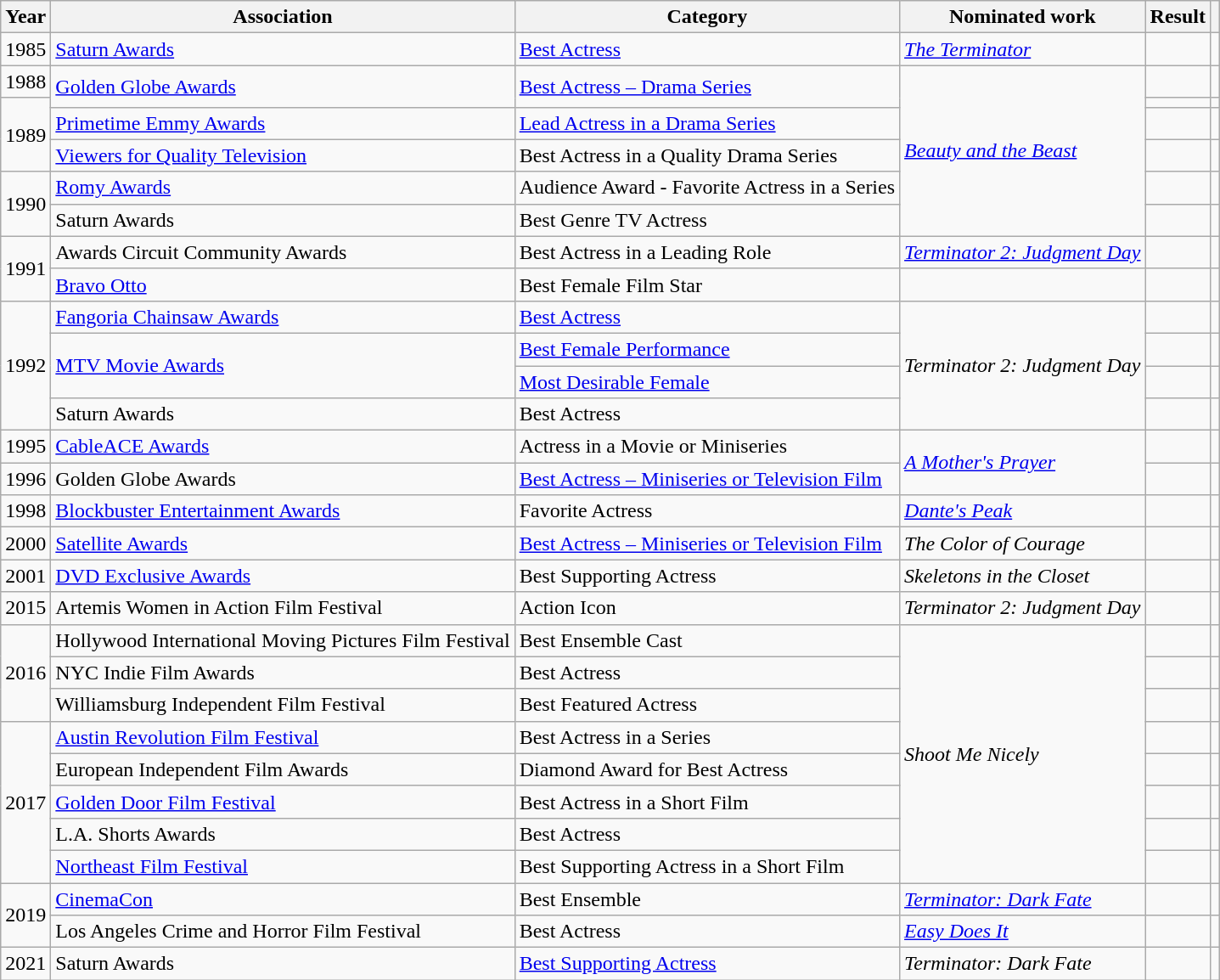<table class="wikitable sortable">
<tr>
<th scope="col">Year</th>
<th scope="col">Association</th>
<th scope="col">Category</th>
<th scope="col">Nominated work</th>
<th scope="col">Result</th>
<th scope="col" class="unsortable"></th>
</tr>
<tr>
<td>1985</td>
<td><a href='#'>Saturn Awards</a></td>
<td><a href='#'>Best Actress</a></td>
<td><em><a href='#'>The Terminator</a></em></td>
<td></td>
<td></td>
</tr>
<tr>
<td>1988</td>
<td rowspan=2><a href='#'>Golden Globe Awards</a></td>
<td rowspan=2><a href='#'>Best Actress – Drama Series</a></td>
<td rowspan=6><a href='#'><em>Beauty and the Beast</em></a></td>
<td></td>
<td></td>
</tr>
<tr>
<td rowspan=3>1989</td>
<td></td>
<td></td>
</tr>
<tr>
<td><a href='#'>Primetime Emmy Awards</a></td>
<td><a href='#'>Lead Actress in a Drama Series</a></td>
<td></td>
<td></td>
</tr>
<tr>
<td><a href='#'>Viewers for Quality Television</a></td>
<td>Best Actress in a Quality Drama Series</td>
<td></td>
<td></td>
</tr>
<tr>
<td rowspan=2>1990</td>
<td><a href='#'>Romy Awards</a></td>
<td>Audience Award - Favorite Actress in a Series</td>
<td></td>
<td></td>
</tr>
<tr>
<td>Saturn Awards</td>
<td>Best Genre TV Actress</td>
<td></td>
<td></td>
</tr>
<tr>
<td rowspan=2>1991</td>
<td>Awards Circuit Community Awards</td>
<td>Best Actress in a Leading Role</td>
<td><em><a href='#'>Terminator 2: Judgment Day</a></em></td>
<td></td>
<td></td>
</tr>
<tr>
<td><a href='#'>Bravo Otto</a></td>
<td>Best Female Film Star</td>
<td></td>
<td></td>
<td></td>
</tr>
<tr>
<td rowspan=4>1992</td>
<td><a href='#'>Fangoria Chainsaw Awards</a></td>
<td><a href='#'>Best Actress</a></td>
<td rowspan=4><em>Terminator 2: Judgment Day</em></td>
<td></td>
<td></td>
</tr>
<tr>
<td rowspan=2><a href='#'>MTV Movie Awards</a></td>
<td><a href='#'>Best Female Performance</a></td>
<td></td>
<td></td>
</tr>
<tr>
<td><a href='#'>Most Desirable Female</a></td>
<td></td>
<td></td>
</tr>
<tr>
<td>Saturn Awards</td>
<td>Best Actress</td>
<td></td>
<td></td>
</tr>
<tr>
<td>1995</td>
<td><a href='#'>CableACE Awards</a></td>
<td>Actress in a Movie or Miniseries</td>
<td rowspan=2><em><a href='#'>A Mother's Prayer</a></em></td>
<td></td>
<td></td>
</tr>
<tr>
<td>1996</td>
<td>Golden Globe Awards</td>
<td><a href='#'>Best Actress – Miniseries or Television Film</a></td>
<td></td>
<td></td>
</tr>
<tr>
<td>1998</td>
<td><a href='#'>Blockbuster Entertainment Awards</a></td>
<td>Favorite Actress</td>
<td><em><a href='#'>Dante's Peak</a></em></td>
<td></td>
<td></td>
</tr>
<tr>
<td>2000</td>
<td><a href='#'>Satellite Awards</a></td>
<td><a href='#'>Best Actress – Miniseries or Television Film</a></td>
<td><em>The Color of Courage</em></td>
<td></td>
<td></td>
</tr>
<tr>
<td>2001</td>
<td><a href='#'>DVD Exclusive Awards</a></td>
<td>Best Supporting Actress</td>
<td><em>Skeletons in the Closet</em></td>
<td></td>
<td></td>
</tr>
<tr>
<td>2015</td>
<td>Artemis Women in Action Film Festival</td>
<td>Action Icon</td>
<td><em>Terminator 2: Judgment Day</em></td>
<td></td>
<td></td>
</tr>
<tr>
<td rowspan=3>2016</td>
<td>Hollywood International Moving Pictures Film Festival</td>
<td>Best Ensemble Cast</td>
<td rowspan=8><em>Shoot Me Nicely</em></td>
<td></td>
<td></td>
</tr>
<tr>
<td>NYC Indie Film Awards</td>
<td>Best Actress</td>
<td></td>
<td></td>
</tr>
<tr>
<td>Williamsburg Independent Film Festival</td>
<td>Best Featured Actress</td>
<td></td>
<td></td>
</tr>
<tr>
<td rowspan=5>2017</td>
<td><a href='#'>Austin Revolution Film Festival</a></td>
<td>Best Actress in a Series</td>
<td></td>
<td></td>
</tr>
<tr>
<td>European Independent Film Awards</td>
<td>Diamond Award for Best Actress</td>
<td></td>
<td></td>
</tr>
<tr>
<td><a href='#'>Golden Door Film Festival</a></td>
<td>Best Actress in a Short Film</td>
<td></td>
<td></td>
</tr>
<tr>
<td>L.A. Shorts Awards</td>
<td>Best Actress</td>
<td></td>
<td></td>
</tr>
<tr>
<td><a href='#'>Northeast Film Festival</a></td>
<td>Best Supporting Actress in a Short Film</td>
<td></td>
<td></td>
</tr>
<tr>
<td rowspan=2>2019</td>
<td><a href='#'>CinemaCon</a></td>
<td>Best Ensemble</td>
<td><em><a href='#'>Terminator: Dark Fate</a></em></td>
<td></td>
<td></td>
</tr>
<tr>
<td>Los Angeles Crime and Horror Film Festival</td>
<td>Best Actress</td>
<td><em><a href='#'>Easy Does It</a></em></td>
<td></td>
<td></td>
</tr>
<tr>
<td>2021</td>
<td>Saturn Awards</td>
<td><a href='#'>Best Supporting Actress</a></td>
<td><em>Terminator: Dark Fate</em></td>
<td></td>
<td></td>
</tr>
</table>
